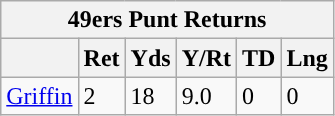<table class="wikitable">
<tr>
<th colspan="6">49ers Punt Returns</th>
</tr>
<tr>
<th></th>
<th>Ret</th>
<th>Yds</th>
<th>Y/Rt</th>
<th>TD</th>
<th>Lng</th>
</tr>
<tr>
<td><a href='#'>Griffin</a></td>
<td>2</td>
<td>18</td>
<td>9.0</td>
<td>0</td>
<td>0</td>
</tr>
</table>
